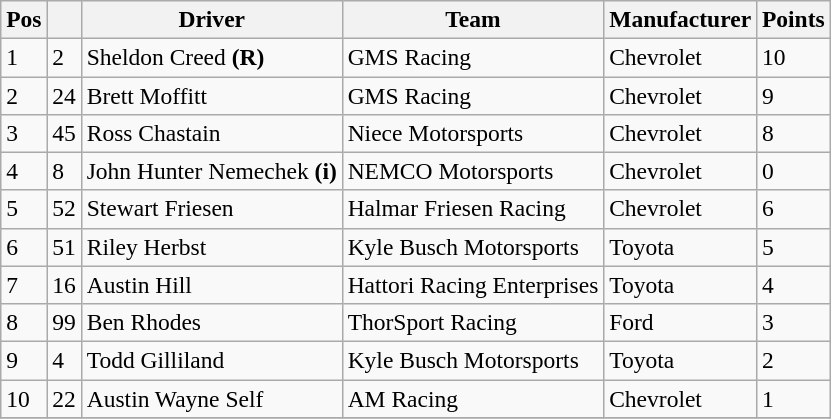<table class="wikitable" style="font-size:98%">
<tr>
<th>Pos</th>
<th></th>
<th>Driver</th>
<th>Team</th>
<th>Manufacturer</th>
<th>Points</th>
</tr>
<tr>
<td>1</td>
<td>2</td>
<td>Sheldon Creed <strong>(R)</strong></td>
<td>GMS Racing</td>
<td>Chevrolet</td>
<td>10</td>
</tr>
<tr>
<td>2</td>
<td>24</td>
<td>Brett Moffitt</td>
<td>GMS Racing</td>
<td>Chevrolet</td>
<td>9</td>
</tr>
<tr>
<td>3</td>
<td>45</td>
<td>Ross Chastain</td>
<td>Niece Motorsports</td>
<td>Chevrolet</td>
<td>8</td>
</tr>
<tr>
<td>4</td>
<td>8</td>
<td>John Hunter Nemechek <strong>(i)</strong></td>
<td>NEMCO Motorsports</td>
<td>Chevrolet</td>
<td>0</td>
</tr>
<tr>
<td>5</td>
<td>52</td>
<td>Stewart Friesen</td>
<td>Halmar Friesen Racing</td>
<td>Chevrolet</td>
<td>6</td>
</tr>
<tr>
<td>6</td>
<td>51</td>
<td>Riley Herbst</td>
<td>Kyle Busch Motorsports</td>
<td>Toyota</td>
<td>5</td>
</tr>
<tr>
<td>7</td>
<td>16</td>
<td>Austin Hill</td>
<td>Hattori Racing Enterprises</td>
<td>Toyota</td>
<td>4</td>
</tr>
<tr>
<td>8</td>
<td>99</td>
<td>Ben Rhodes</td>
<td>ThorSport Racing</td>
<td>Ford</td>
<td>3</td>
</tr>
<tr>
<td>9</td>
<td>4</td>
<td>Todd Gilliland</td>
<td>Kyle Busch Motorsports</td>
<td>Toyota</td>
<td>2</td>
</tr>
<tr>
<td>10</td>
<td>22</td>
<td>Austin Wayne Self</td>
<td>AM Racing</td>
<td>Chevrolet</td>
<td>1</td>
</tr>
<tr>
</tr>
</table>
